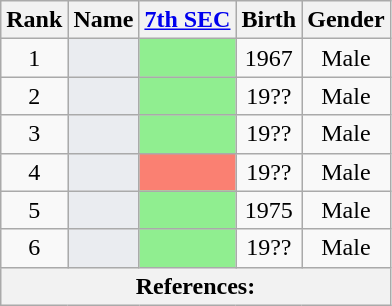<table class="wikitable sortable" style=text-align:center>
<tr>
<th>Rank</th>
<th>Name</th>
<th unsortable><a href='#'>7th SEC</a></th>
<th>Birth</th>
<th>Gender</th>
</tr>
<tr>
<td>1</td>
<td bgcolor = #EAECF0></td>
<td bgcolor = LightGreen></td>
<td>1967</td>
<td>Male</td>
</tr>
<tr>
<td>2</td>
<td bgcolor = #EAECF0></td>
<td bgcolor = LightGreen></td>
<td>19??</td>
<td>Male</td>
</tr>
<tr>
<td>3</td>
<td bgcolor = #EAECF0></td>
<td bgcolor = LightGreen></td>
<td>19??</td>
<td>Male</td>
</tr>
<tr>
<td>4</td>
<td bgcolor = #EAECF0></td>
<td bgcolor = Salmon></td>
<td>19??</td>
<td>Male</td>
</tr>
<tr>
<td>5</td>
<td bgcolor = #EAECF0></td>
<td bgcolor = LightGreen></td>
<td>1975</td>
<td>Male</td>
</tr>
<tr>
<td>6</td>
<td bgcolor = #EAECF0></td>
<td bgcolor = LightGreen></td>
<td>19??</td>
<td>Male</td>
</tr>
<tr class=sortbottom>
<th colspan = "7" align = left><strong>References:</strong><br></th>
</tr>
</table>
